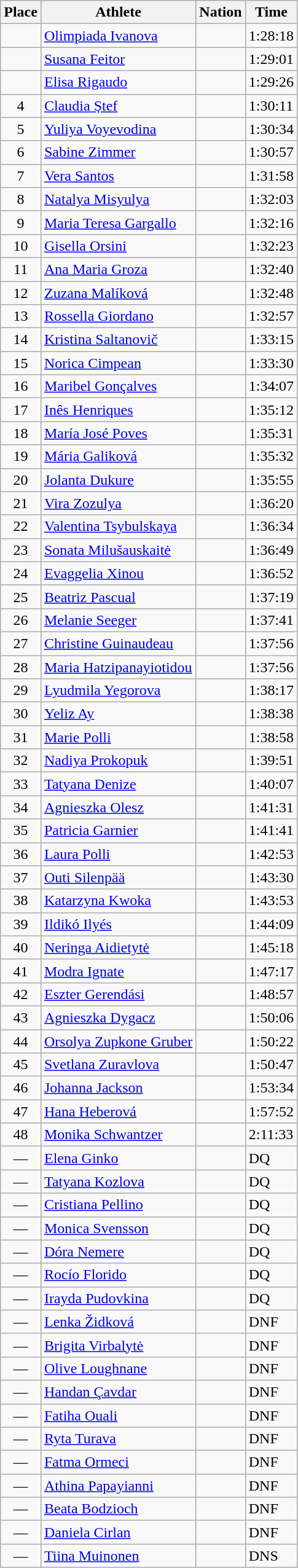<table class="wikitable sortable">
<tr>
<th>Place</th>
<th>Athlete</th>
<th>Nation</th>
<th>Time</th>
</tr>
<tr>
<td align=center></td>
<td><a href='#'>Olimpiada Ivanova</a></td>
<td></td>
<td>1:28:18</td>
</tr>
<tr>
<td align=center></td>
<td><a href='#'>Susana Feitor</a></td>
<td></td>
<td>1:29:01</td>
</tr>
<tr>
<td align=center></td>
<td><a href='#'>Elisa Rigaudo</a></td>
<td></td>
<td>1:29:26</td>
</tr>
<tr>
<td align=center>4</td>
<td><a href='#'>Claudia Ștef</a></td>
<td></td>
<td>1:30:11</td>
</tr>
<tr>
<td align=center>5</td>
<td><a href='#'>Yuliya Voyevodina</a></td>
<td></td>
<td>1:30:34</td>
</tr>
<tr>
<td align=center>6</td>
<td><a href='#'>Sabine Zimmer</a></td>
<td></td>
<td>1:30:57</td>
</tr>
<tr>
<td align=center>7</td>
<td><a href='#'>Vera Santos</a></td>
<td></td>
<td>1:31:58</td>
</tr>
<tr>
<td align=center>8</td>
<td><a href='#'>Natalya Misyulya</a></td>
<td></td>
<td>1:32:03</td>
</tr>
<tr>
<td align=center>9</td>
<td><a href='#'>Maria Teresa Gargallo</a></td>
<td></td>
<td>1:32:16</td>
</tr>
<tr>
<td align=center>10</td>
<td><a href='#'>Gisella Orsini</a></td>
<td></td>
<td>1:32:23</td>
</tr>
<tr>
<td align=center>11</td>
<td><a href='#'>Ana Maria Groza</a></td>
<td></td>
<td>1:32:40</td>
</tr>
<tr>
<td align=center>12</td>
<td><a href='#'>Zuzana Malíková</a></td>
<td></td>
<td>1:32:48</td>
</tr>
<tr>
<td align=center>13</td>
<td><a href='#'>Rossella Giordano</a></td>
<td></td>
<td>1:32:57</td>
</tr>
<tr>
<td align=center>14</td>
<td><a href='#'>Kristina Saltanovič</a></td>
<td></td>
<td>1:33:15</td>
</tr>
<tr>
<td align=center>15</td>
<td><a href='#'>Norica Cimpean</a></td>
<td></td>
<td>1:33:30</td>
</tr>
<tr>
<td align=center>16</td>
<td><a href='#'>Maribel Gonçalves</a></td>
<td></td>
<td>1:34:07</td>
</tr>
<tr>
<td align=center>17</td>
<td><a href='#'>Inês Henriques</a></td>
<td></td>
<td>1:35:12</td>
</tr>
<tr>
<td align=center>18</td>
<td><a href='#'>María José Poves</a></td>
<td></td>
<td>1:35:31</td>
</tr>
<tr>
<td align=center>19</td>
<td><a href='#'>Mária Galiková</a></td>
<td></td>
<td>1:35:32</td>
</tr>
<tr>
<td align=center>20</td>
<td><a href='#'>Jolanta Dukure</a></td>
<td></td>
<td>1:35:55</td>
</tr>
<tr>
<td align=center>21</td>
<td><a href='#'>Vira Zozulya</a></td>
<td></td>
<td>1:36:20</td>
</tr>
<tr>
<td align=center>22</td>
<td><a href='#'>Valentina Tsybulskaya</a></td>
<td></td>
<td>1:36:34</td>
</tr>
<tr>
<td align=center>23</td>
<td><a href='#'>Sonata Milušauskaitė</a></td>
<td></td>
<td>1:36:49</td>
</tr>
<tr>
<td align=center>24</td>
<td><a href='#'>Evaggelia Xinou</a></td>
<td></td>
<td>1:36:52</td>
</tr>
<tr>
<td align=center>25</td>
<td><a href='#'>Beatriz Pascual</a></td>
<td></td>
<td>1:37:19</td>
</tr>
<tr>
<td align=center>26</td>
<td><a href='#'>Melanie Seeger</a></td>
<td></td>
<td>1:37:41</td>
</tr>
<tr>
<td align=center>27</td>
<td><a href='#'>Christine Guinaudeau</a></td>
<td></td>
<td>1:37:56</td>
</tr>
<tr>
<td align=center>28</td>
<td><a href='#'>Maria Hatzipanayiotidou</a></td>
<td></td>
<td>1:37:56</td>
</tr>
<tr>
<td align=center>29</td>
<td><a href='#'>Lyudmila Yegorova</a></td>
<td></td>
<td>1:38:17</td>
</tr>
<tr>
<td align=center>30</td>
<td><a href='#'>Yeliz Ay</a></td>
<td></td>
<td>1:38:38</td>
</tr>
<tr>
<td align=center>31</td>
<td><a href='#'>Marie Polli</a></td>
<td></td>
<td>1:38:58</td>
</tr>
<tr>
<td align=center>32</td>
<td><a href='#'>Nadiya Prokopuk</a></td>
<td></td>
<td>1:39:51</td>
</tr>
<tr>
<td align=center>33</td>
<td><a href='#'>Tatyana Denize</a></td>
<td></td>
<td>1:40:07</td>
</tr>
<tr>
<td align=center>34</td>
<td><a href='#'>Agnieszka Olesz</a></td>
<td></td>
<td>1:41:31</td>
</tr>
<tr>
<td align=center>35</td>
<td><a href='#'>Patricia Garnier</a></td>
<td></td>
<td>1:41:41</td>
</tr>
<tr>
<td align=center>36</td>
<td><a href='#'>Laura Polli</a></td>
<td></td>
<td>1:42:53</td>
</tr>
<tr>
<td align=center>37</td>
<td><a href='#'>Outi Silenpää</a></td>
<td></td>
<td>1:43:30</td>
</tr>
<tr>
<td align=center>38</td>
<td><a href='#'>Katarzyna Kwoka</a></td>
<td></td>
<td>1:43:53</td>
</tr>
<tr>
<td align=center>39</td>
<td><a href='#'>Ildikó Ilyés</a></td>
<td></td>
<td>1:44:09</td>
</tr>
<tr>
<td align=center>40</td>
<td><a href='#'>Neringa Aidietytė</a></td>
<td></td>
<td>1:45:18</td>
</tr>
<tr>
<td align=center>41</td>
<td><a href='#'>Modra Ignate</a></td>
<td></td>
<td>1:47:17</td>
</tr>
<tr>
<td align=center>42</td>
<td><a href='#'>Eszter Gerendási</a></td>
<td></td>
<td>1:48:57</td>
</tr>
<tr>
<td align=center>43</td>
<td><a href='#'>Agnieszka Dygacz</a></td>
<td></td>
<td>1:50:06</td>
</tr>
<tr>
<td align=center>44</td>
<td><a href='#'>Orsolya Zupkone Gruber</a></td>
<td></td>
<td>1:50:22</td>
</tr>
<tr>
<td align=center>45</td>
<td><a href='#'>Svetlana Zuravlova</a></td>
<td></td>
<td>1:50:47</td>
</tr>
<tr>
<td align=center>46</td>
<td><a href='#'>Johanna Jackson</a></td>
<td></td>
<td>1:53:34</td>
</tr>
<tr>
<td align=center>47</td>
<td><a href='#'>Hana Heberová</a></td>
<td></td>
<td>1:57:52</td>
</tr>
<tr>
<td align=center>48</td>
<td><a href='#'>Monika Schwantzer</a></td>
<td></td>
<td>2:11:33</td>
</tr>
<tr>
<td align=center>—</td>
<td><a href='#'>Elena Ginko</a></td>
<td></td>
<td>DQ</td>
</tr>
<tr>
<td align=center>—</td>
<td><a href='#'>Tatyana Kozlova</a></td>
<td></td>
<td>DQ</td>
</tr>
<tr>
<td align=center>—</td>
<td><a href='#'>Cristiana Pellino</a></td>
<td></td>
<td>DQ</td>
</tr>
<tr>
<td align=center>—</td>
<td><a href='#'>Monica Svensson</a></td>
<td></td>
<td>DQ</td>
</tr>
<tr>
<td align=center>—</td>
<td><a href='#'>Dóra Nemere</a></td>
<td></td>
<td>DQ</td>
</tr>
<tr>
<td align=center>—</td>
<td><a href='#'>Rocío Florido</a></td>
<td></td>
<td>DQ</td>
</tr>
<tr>
<td align=center>—</td>
<td><a href='#'>Irayda Pudovkina</a></td>
<td></td>
<td>DQ</td>
</tr>
<tr>
<td align=center>—</td>
<td><a href='#'>Lenka Židková</a></td>
<td></td>
<td>DNF</td>
</tr>
<tr>
<td align=center>—</td>
<td><a href='#'>Brigita Virbalytė</a></td>
<td></td>
<td>DNF</td>
</tr>
<tr>
<td align=center>—</td>
<td><a href='#'>Olive Loughnane</a></td>
<td></td>
<td>DNF</td>
</tr>
<tr>
<td align=center>—</td>
<td><a href='#'>Handan Çavdar</a></td>
<td></td>
<td>DNF</td>
</tr>
<tr>
<td align=center>—</td>
<td><a href='#'>Fatiha Ouali</a></td>
<td></td>
<td>DNF</td>
</tr>
<tr>
<td align=center>—</td>
<td><a href='#'>Ryta Turava</a></td>
<td></td>
<td>DNF</td>
</tr>
<tr>
<td align=center>—</td>
<td><a href='#'>Fatma Ormeci</a></td>
<td></td>
<td>DNF</td>
</tr>
<tr>
<td align=center>—</td>
<td><a href='#'>Athina Papayianni</a></td>
<td></td>
<td>DNF</td>
</tr>
<tr>
<td align=center>—</td>
<td><a href='#'>Beata Bodzioch</a></td>
<td></td>
<td>DNF</td>
</tr>
<tr>
<td align=center>—</td>
<td><a href='#'>Daniela Cirlan</a></td>
<td></td>
<td>DNF</td>
</tr>
<tr>
<td align=center>—</td>
<td><a href='#'>Tiina Muinonen</a></td>
<td></td>
<td>DNS</td>
</tr>
</table>
